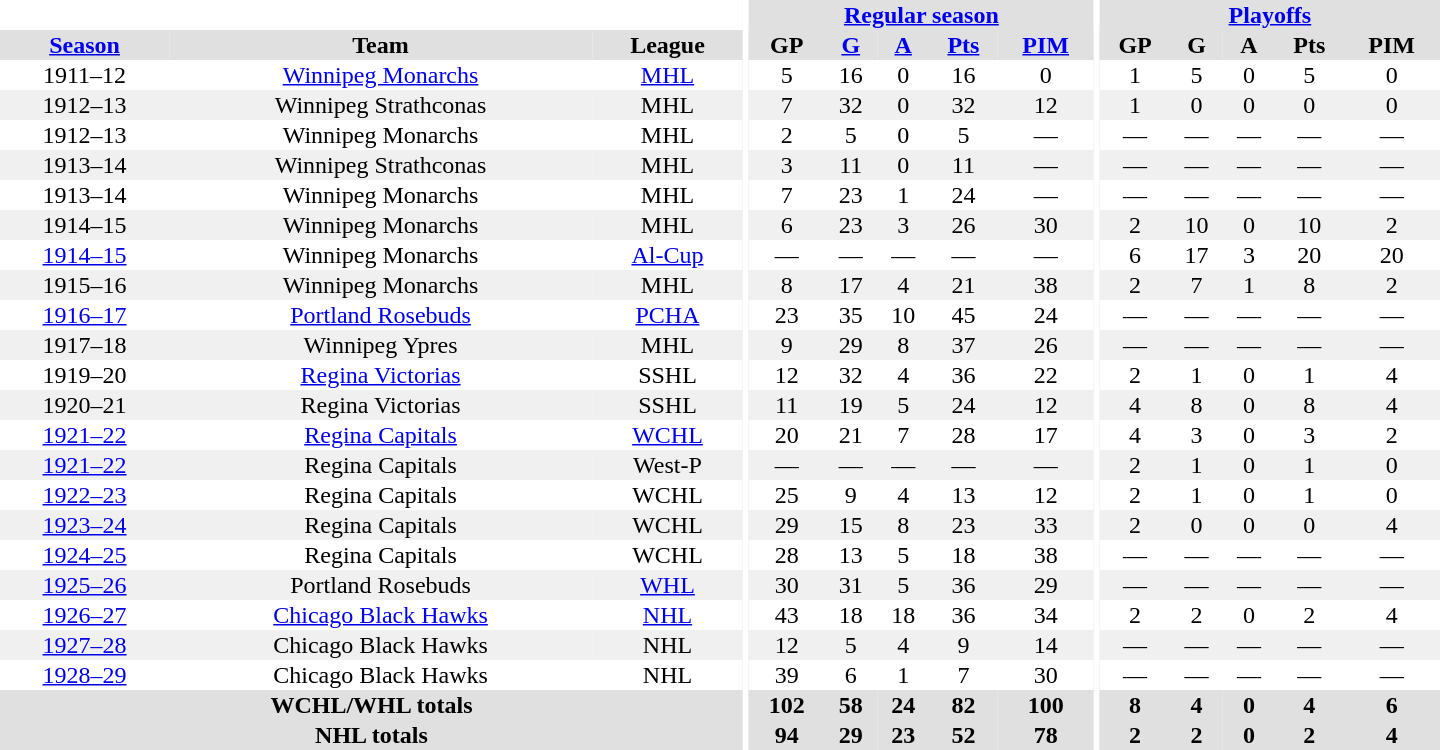<table border="0" cellpadding="1" cellspacing="0" style="text-align:center; width:60em">
<tr bgcolor="#e0e0e0">
<th colspan="3" bgcolor="#ffffff"></th>
<th rowspan="100" bgcolor="#ffffff"></th>
<th colspan="5"><a href='#'>Regular season</a></th>
<th rowspan="100" bgcolor="#ffffff"></th>
<th colspan="5"><a href='#'>Playoffs</a></th>
</tr>
<tr bgcolor="#e0e0e0">
<th><a href='#'>Season</a></th>
<th>Team</th>
<th>League</th>
<th>GP</th>
<th><a href='#'>G</a></th>
<th><a href='#'>A</a></th>
<th><a href='#'>Pts</a></th>
<th><a href='#'>PIM</a></th>
<th>GP</th>
<th>G</th>
<th>A</th>
<th>Pts</th>
<th>PIM</th>
</tr>
<tr>
<td>1911–12</td>
<td><a href='#'>Winnipeg Monarchs</a></td>
<td><a href='#'>MHL</a></td>
<td>5</td>
<td>16</td>
<td>0</td>
<td>16</td>
<td>0</td>
<td>1</td>
<td>5</td>
<td>0</td>
<td>5</td>
<td>0</td>
</tr>
<tr bgcolor="#f0f0f0">
<td>1912–13</td>
<td>Winnipeg Strathconas</td>
<td>MHL</td>
<td>7</td>
<td>32</td>
<td>0</td>
<td>32</td>
<td>12</td>
<td>1</td>
<td>0</td>
<td>0</td>
<td>0</td>
<td>0</td>
</tr>
<tr>
<td>1912–13</td>
<td>Winnipeg Monarchs</td>
<td>MHL</td>
<td>2</td>
<td>5</td>
<td>0</td>
<td>5</td>
<td>—</td>
<td>—</td>
<td>—</td>
<td>—</td>
<td>—</td>
<td>—</td>
</tr>
<tr bgcolor="#f0f0f0">
<td>1913–14</td>
<td>Winnipeg Strathconas</td>
<td>MHL</td>
<td>3</td>
<td>11</td>
<td>0</td>
<td>11</td>
<td>—</td>
<td>—</td>
<td>—</td>
<td>—</td>
<td>—</td>
<td>—</td>
</tr>
<tr>
<td>1913–14</td>
<td>Winnipeg Monarchs</td>
<td>MHL</td>
<td>7</td>
<td>23</td>
<td>1</td>
<td>24</td>
<td>—</td>
<td>—</td>
<td>—</td>
<td>—</td>
<td>—</td>
<td>—</td>
</tr>
<tr bgcolor="#f0f0f0">
<td>1914–15</td>
<td>Winnipeg Monarchs</td>
<td>MHL</td>
<td>6</td>
<td>23</td>
<td>3</td>
<td>26</td>
<td>30</td>
<td>2</td>
<td>10</td>
<td>0</td>
<td>10</td>
<td>2</td>
</tr>
<tr>
<td><a href='#'>1914–15</a></td>
<td>Winnipeg Monarchs</td>
<td><a href='#'>Al-Cup</a></td>
<td>—</td>
<td>—</td>
<td>—</td>
<td>—</td>
<td>—</td>
<td>6</td>
<td>17</td>
<td>3</td>
<td>20</td>
<td>20</td>
</tr>
<tr bgcolor="#f0f0f0">
<td>1915–16</td>
<td>Winnipeg Monarchs</td>
<td>MHL</td>
<td>8</td>
<td>17</td>
<td>4</td>
<td>21</td>
<td>38</td>
<td>2</td>
<td>7</td>
<td>1</td>
<td>8</td>
<td>2</td>
</tr>
<tr>
<td><a href='#'>1916–17</a></td>
<td><a href='#'>Portland Rosebuds</a></td>
<td><a href='#'>PCHA</a></td>
<td>23</td>
<td>35</td>
<td>10</td>
<td>45</td>
<td>24</td>
<td>—</td>
<td>—</td>
<td>—</td>
<td>—</td>
<td>—</td>
</tr>
<tr bgcolor="#f0f0f0">
<td>1917–18</td>
<td>Winnipeg Ypres</td>
<td>MHL</td>
<td>9</td>
<td>29</td>
<td>8</td>
<td>37</td>
<td>26</td>
<td>—</td>
<td>—</td>
<td>—</td>
<td>—</td>
<td>—</td>
</tr>
<tr>
<td>1919–20</td>
<td><a href='#'>Regina Victorias</a></td>
<td>SSHL</td>
<td>12</td>
<td>32</td>
<td>4</td>
<td>36</td>
<td>22</td>
<td>2</td>
<td>1</td>
<td>0</td>
<td>1</td>
<td>4</td>
</tr>
<tr bgcolor="#f0f0f0">
<td>1920–21</td>
<td>Regina Victorias</td>
<td>SSHL</td>
<td>11</td>
<td>19</td>
<td>5</td>
<td>24</td>
<td>12</td>
<td>4</td>
<td>8</td>
<td>0</td>
<td>8</td>
<td>4</td>
</tr>
<tr>
<td><a href='#'>1921–22</a></td>
<td><a href='#'>Regina Capitals</a></td>
<td><a href='#'>WCHL</a></td>
<td>20</td>
<td>21</td>
<td>7</td>
<td>28</td>
<td>17</td>
<td>4</td>
<td>3</td>
<td>0</td>
<td>3</td>
<td>2</td>
</tr>
<tr bgcolor="#f0f0f0">
<td><a href='#'>1921–22</a></td>
<td>Regina Capitals</td>
<td>West-P</td>
<td>—</td>
<td>—</td>
<td>—</td>
<td>—</td>
<td>—</td>
<td>2</td>
<td>1</td>
<td>0</td>
<td>1</td>
<td>0</td>
</tr>
<tr>
<td><a href='#'>1922–23</a></td>
<td>Regina Capitals</td>
<td>WCHL</td>
<td>25</td>
<td>9</td>
<td>4</td>
<td>13</td>
<td>12</td>
<td>2</td>
<td>1</td>
<td>0</td>
<td>1</td>
<td>0</td>
</tr>
<tr bgcolor="#f0f0f0">
<td><a href='#'>1923–24</a></td>
<td>Regina Capitals</td>
<td>WCHL</td>
<td>29</td>
<td>15</td>
<td>8</td>
<td>23</td>
<td>33</td>
<td>2</td>
<td>0</td>
<td>0</td>
<td>0</td>
<td>4</td>
</tr>
<tr>
<td><a href='#'>1924–25</a></td>
<td>Regina Capitals</td>
<td>WCHL</td>
<td>28</td>
<td>13</td>
<td>5</td>
<td>18</td>
<td>38</td>
<td>—</td>
<td>—</td>
<td>—</td>
<td>—</td>
<td>—</td>
</tr>
<tr bgcolor="#f0f0f0">
<td><a href='#'>1925–26</a></td>
<td>Portland Rosebuds</td>
<td><a href='#'>WHL</a></td>
<td>30</td>
<td>31</td>
<td>5</td>
<td>36</td>
<td>29</td>
<td>—</td>
<td>—</td>
<td>—</td>
<td>—</td>
<td>—</td>
</tr>
<tr>
<td><a href='#'>1926–27</a></td>
<td><a href='#'>Chicago Black Hawks</a></td>
<td><a href='#'>NHL</a></td>
<td>43</td>
<td>18</td>
<td>18</td>
<td>36</td>
<td>34</td>
<td>2</td>
<td>2</td>
<td>0</td>
<td>2</td>
<td>4</td>
</tr>
<tr bgcolor="#f0f0f0">
<td><a href='#'>1927–28</a></td>
<td>Chicago Black Hawks</td>
<td>NHL</td>
<td>12</td>
<td>5</td>
<td>4</td>
<td>9</td>
<td>14</td>
<td>—</td>
<td>—</td>
<td>—</td>
<td>—</td>
<td>—</td>
</tr>
<tr>
<td><a href='#'>1928–29</a></td>
<td>Chicago Black Hawks</td>
<td>NHL</td>
<td>39</td>
<td>6</td>
<td>1</td>
<td>7</td>
<td>30</td>
<td>—</td>
<td>—</td>
<td>—</td>
<td>—</td>
<td>—</td>
</tr>
<tr bgcolor="#e0e0e0">
<th colspan="3">WCHL/WHL totals</th>
<th>102</th>
<th>58</th>
<th>24</th>
<th>82</th>
<th>100</th>
<th>8</th>
<th>4</th>
<th>0</th>
<th>4</th>
<th>6</th>
</tr>
<tr bgcolor="#e0e0e0">
<th colspan="3">NHL totals</th>
<th>94</th>
<th>29</th>
<th>23</th>
<th>52</th>
<th>78</th>
<th>2</th>
<th>2</th>
<th>0</th>
<th>2</th>
<th>4</th>
</tr>
</table>
